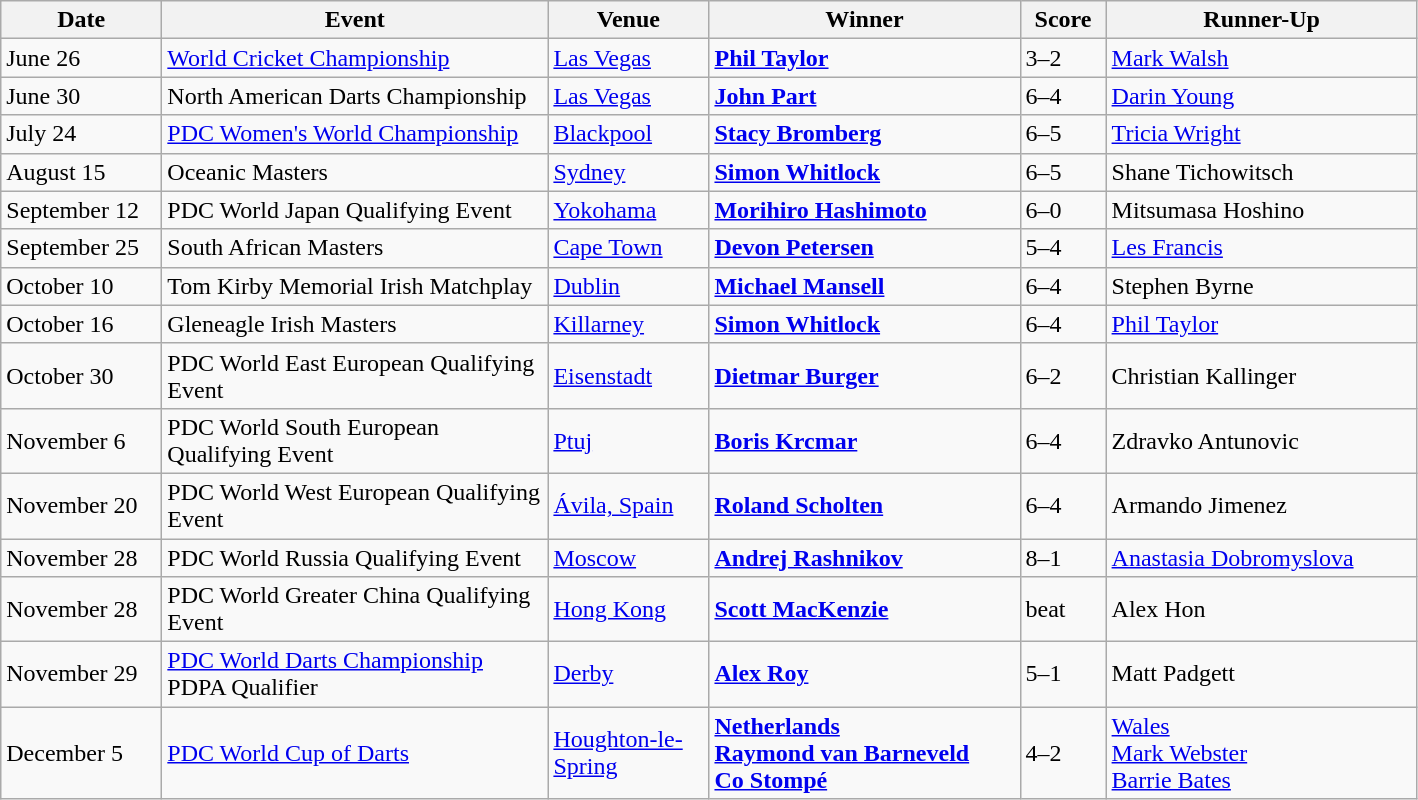<table class=wikitable style="text-align:left" style="font-size:85%;">
<tr>
<th width=100>Date</th>
<th width=250>Event</th>
<th width=100>Venue</th>
<th width=200>Winner</th>
<th width=50>Score</th>
<th width=200>Runner-Up</th>
</tr>
<tr>
<td>June 26</td>
<td><a href='#'>World Cricket Championship</a></td>
<td><a href='#'>Las Vegas</a></td>
<td> <strong><a href='#'>Phil Taylor</a></strong></td>
<td>3–2</td>
<td> <a href='#'>Mark Walsh</a></td>
</tr>
<tr>
<td>June 30</td>
<td>North American Darts Championship</td>
<td><a href='#'>Las Vegas</a></td>
<td> <strong><a href='#'>John Part</a></strong></td>
<td>6–4</td>
<td> <a href='#'>Darin Young</a></td>
</tr>
<tr>
<td>July 24</td>
<td><a href='#'>PDC Women's World Championship</a></td>
<td><a href='#'>Blackpool</a></td>
<td> <strong><a href='#'>Stacy Bromberg</a></strong></td>
<td>6–5</td>
<td> <a href='#'>Tricia Wright</a></td>
</tr>
<tr>
<td>August 15</td>
<td>Oceanic Masters</td>
<td><a href='#'>Sydney</a></td>
<td> <strong><a href='#'>Simon Whitlock</a></strong></td>
<td>6–5</td>
<td> Shane Tichowitsch</td>
</tr>
<tr>
<td>September 12</td>
<td>PDC World Japan Qualifying Event</td>
<td><a href='#'>Yokohama</a></td>
<td> <strong><a href='#'>Morihiro Hashimoto</a></strong></td>
<td>6–0</td>
<td> Mitsumasa Hoshino</td>
</tr>
<tr>
<td>September 25</td>
<td>South African Masters</td>
<td><a href='#'>Cape Town</a></td>
<td> <strong><a href='#'>Devon Petersen</a></strong></td>
<td>5–4</td>
<td> <a href='#'>Les Francis</a></td>
</tr>
<tr>
<td>October 10</td>
<td>Tom Kirby Memorial Irish Matchplay</td>
<td><a href='#'>Dublin</a></td>
<td> <strong><a href='#'>Michael Mansell</a></strong></td>
<td>6–4</td>
<td> Stephen Byrne</td>
</tr>
<tr>
<td>October 16</td>
<td>Gleneagle Irish Masters</td>
<td><a href='#'>Killarney</a></td>
<td> <strong><a href='#'>Simon Whitlock</a></strong></td>
<td>6–4</td>
<td> <a href='#'>Phil Taylor</a></td>
</tr>
<tr>
<td>October 30</td>
<td>PDC World East European Qualifying Event</td>
<td><a href='#'>Eisenstadt</a></td>
<td> <strong><a href='#'>Dietmar Burger</a></strong></td>
<td>6–2</td>
<td> Christian Kallinger</td>
</tr>
<tr>
<td>November 6</td>
<td>PDC World South European Qualifying Event</td>
<td><a href='#'>Ptuj</a></td>
<td> <strong><a href='#'>Boris Krcmar</a></strong></td>
<td>6–4</td>
<td> Zdravko Antunovic</td>
</tr>
<tr>
<td>November 20</td>
<td>PDC World West European Qualifying Event</td>
<td><a href='#'>Ávila, Spain</a></td>
<td> <strong><a href='#'>Roland Scholten</a></strong></td>
<td>6–4</td>
<td> Armando Jimenez</td>
</tr>
<tr>
<td>November 28</td>
<td>PDC World Russia Qualifying Event</td>
<td><a href='#'>Moscow</a></td>
<td> <strong><a href='#'>Andrej Rashnikov</a></strong></td>
<td>8–1</td>
<td> <a href='#'>Anastasia Dobromyslova</a></td>
</tr>
<tr>
<td>November 28</td>
<td>PDC World Greater China Qualifying Event</td>
<td><a href='#'>Hong Kong</a></td>
<td> <strong><a href='#'>Scott MacKenzie</a></strong></td>
<td>beat</td>
<td> Alex Hon</td>
</tr>
<tr>
<td>November 29</td>
<td><a href='#'>PDC World Darts Championship</a> PDPA Qualifier</td>
<td><a href='#'>Derby</a></td>
<td> <strong><a href='#'>Alex Roy</a></strong></td>
<td>5–1</td>
<td> Matt Padgett</td>
</tr>
<tr>
<td>December 5</td>
<td><a href='#'>PDC World Cup of Darts</a></td>
<td><a href='#'>Houghton-le-Spring</a></td>
<td> <strong><a href='#'>Netherlands</a><br><a href='#'>Raymond van Barneveld</a><br><a href='#'>Co Stompé</a></strong></td>
<td>4–2</td>
<td> <a href='#'>Wales</a><br><a href='#'>Mark Webster</a><br><a href='#'>Barrie Bates</a></td>
</tr>
</table>
